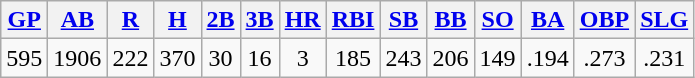<table class="wikitable">
<tr>
<th><a href='#'>GP</a></th>
<th><a href='#'>AB</a></th>
<th><a href='#'>R</a></th>
<th><a href='#'>H</a></th>
<th><a href='#'>2B</a></th>
<th><a href='#'>3B</a></th>
<th><a href='#'>HR</a></th>
<th><a href='#'>RBI</a></th>
<th><a href='#'>SB</a></th>
<th><a href='#'>BB</a></th>
<th><a href='#'>SO</a></th>
<th><a href='#'>BA</a></th>
<th><a href='#'>OBP</a></th>
<th><a href='#'>SLG</a></th>
</tr>
<tr align=center>
<td>595</td>
<td>1906</td>
<td>222</td>
<td>370</td>
<td>30</td>
<td>16</td>
<td>3</td>
<td>185</td>
<td>243</td>
<td>206</td>
<td>149</td>
<td>.194</td>
<td>.273</td>
<td>.231</td>
</tr>
</table>
